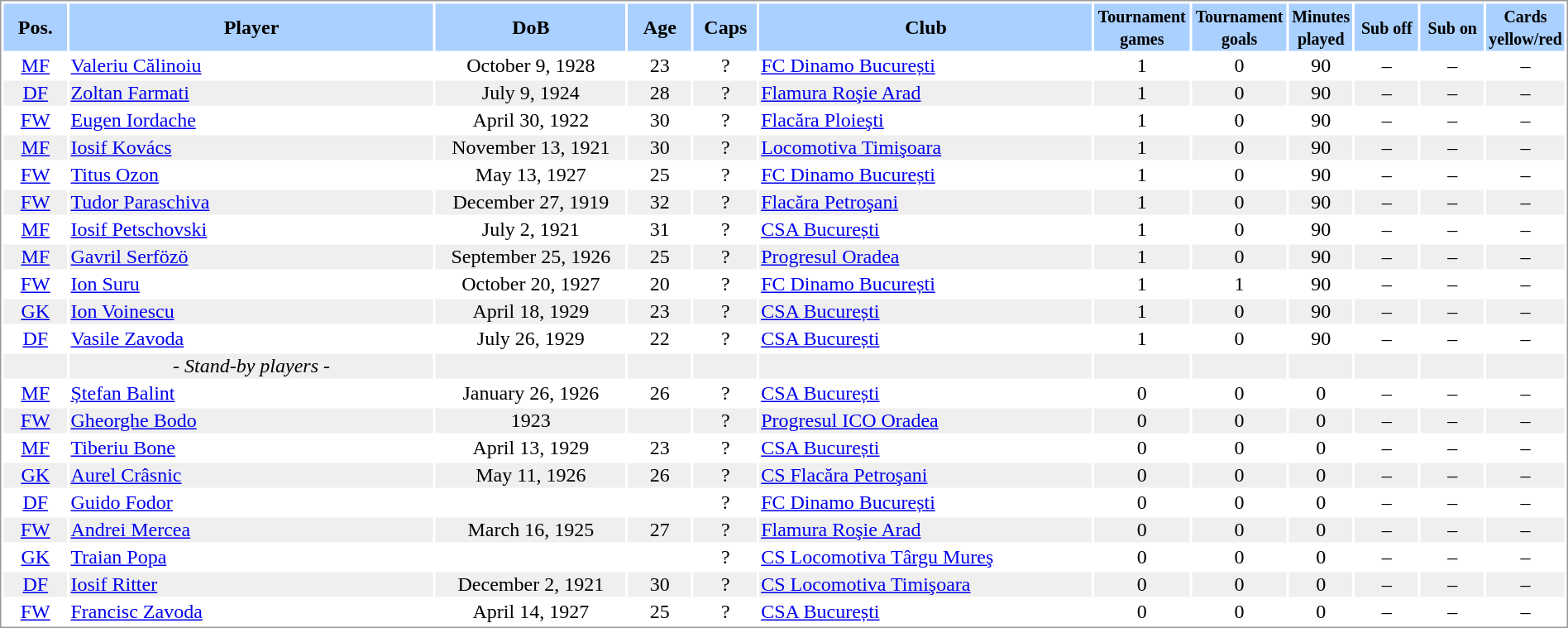<table border="0" width="100%" style="border: 1px solid #999; background-color:#FFFFFF; text-align:center">
<tr align="center" bgcolor="#AAD0FF">
<th width=4%>Pos.</th>
<th width=23%>Player</th>
<th width=12%>DoB</th>
<th width=4%>Age</th>
<th width=4%>Caps</th>
<th width=21%>Club</th>
<th width=6%><small>Tournament<br>games</small></th>
<th width=6%><small>Tournament<br>goals</small></th>
<th width=4%><small>Minutes<br>played</small></th>
<th width=4%><small>Sub off</small></th>
<th width=4%><small>Sub on</small></th>
<th width=4%><small>Cards<br>yellow/red</small></th>
</tr>
<tr>
<td><a href='#'>MF</a></td>
<td align="left"><a href='#'>Valeriu Călinoiu</a></td>
<td>October 9, 1928</td>
<td>23</td>
<td>?</td>
<td align="left"> <a href='#'>FC Dinamo București</a></td>
<td>1</td>
<td>0</td>
<td>90</td>
<td>–</td>
<td>–</td>
<td>–</td>
</tr>
<tr bgcolor="#EFEFEF">
<td><a href='#'>DF</a></td>
<td align="left"><a href='#'>Zoltan Farmati</a></td>
<td>July 9, 1924</td>
<td>28</td>
<td>?</td>
<td align="left"> <a href='#'>Flamura Roşie Arad</a></td>
<td>1</td>
<td>0</td>
<td>90</td>
<td>–</td>
<td>–</td>
<td>–</td>
</tr>
<tr>
<td><a href='#'>FW</a></td>
<td align="left"><a href='#'>Eugen Iordache</a></td>
<td>April 30, 1922</td>
<td>30</td>
<td>?</td>
<td align="left"> <a href='#'>Flacăra Ploieşti</a></td>
<td>1</td>
<td>0</td>
<td>90</td>
<td>–</td>
<td>–</td>
<td>–</td>
</tr>
<tr bgcolor="#EFEFEF">
<td><a href='#'>MF</a></td>
<td align="left"><a href='#'>Iosif Kovács</a></td>
<td>November 13, 1921</td>
<td>30</td>
<td>?</td>
<td align="left"> <a href='#'>Locomotiva Timişoara</a></td>
<td>1</td>
<td>0</td>
<td>90</td>
<td>–</td>
<td>–</td>
<td>–</td>
</tr>
<tr>
<td><a href='#'>FW</a></td>
<td align="left"><a href='#'>Titus Ozon</a></td>
<td>May 13, 1927</td>
<td>25</td>
<td>?</td>
<td align="left"> <a href='#'>FC Dinamo București</a></td>
<td>1</td>
<td>0</td>
<td>90</td>
<td>–</td>
<td>–</td>
<td>–</td>
</tr>
<tr bgcolor="#EFEFEF">
<td><a href='#'>FW</a></td>
<td align="left"><a href='#'>Tudor Paraschiva</a></td>
<td>December 27, 1919</td>
<td>32</td>
<td>?</td>
<td align="left"> <a href='#'>Flacăra Petroşani</a></td>
<td>1</td>
<td>0</td>
<td>90</td>
<td>–</td>
<td>–</td>
<td>–</td>
</tr>
<tr>
<td><a href='#'>MF</a></td>
<td align="left"><a href='#'>Iosif Petschovski</a></td>
<td>July 2, 1921</td>
<td>31</td>
<td>?</td>
<td align="left"> <a href='#'>CSA București</a></td>
<td>1</td>
<td>0</td>
<td>90</td>
<td>–</td>
<td>–</td>
<td>–</td>
</tr>
<tr bgcolor="#EFEFEF">
<td><a href='#'>MF</a></td>
<td align="left"><a href='#'>Gavril Serfözö</a></td>
<td>September 25, 1926</td>
<td>25</td>
<td>?</td>
<td align="left"> <a href='#'>Progresul Oradea</a></td>
<td>1</td>
<td>0</td>
<td>90</td>
<td>–</td>
<td>–</td>
<td>–</td>
</tr>
<tr>
<td><a href='#'>FW</a></td>
<td align="left"><a href='#'>Ion Suru</a></td>
<td>October 20, 1927</td>
<td>20</td>
<td>?</td>
<td align="left"> <a href='#'>FC Dinamo București</a></td>
<td>1</td>
<td>1</td>
<td>90</td>
<td>–</td>
<td>–</td>
<td>–</td>
</tr>
<tr bgcolor="#EFEFEF">
<td><a href='#'>GK</a></td>
<td align="left"><a href='#'>Ion Voinescu</a></td>
<td>April 18, 1929</td>
<td>23</td>
<td>?</td>
<td align="left"> <a href='#'>CSA București</a></td>
<td>1</td>
<td>0</td>
<td>90</td>
<td>–</td>
<td>–</td>
<td>–</td>
</tr>
<tr>
<td><a href='#'>DF</a></td>
<td align="left"><a href='#'>Vasile Zavoda</a></td>
<td>July 26, 1929</td>
<td>22</td>
<td>?</td>
<td align="left"> <a href='#'>CSA București</a></td>
<td>1</td>
<td>0</td>
<td>90</td>
<td>–</td>
<td>–</td>
<td>–</td>
</tr>
<tr bgcolor="#EFEFEF">
<td></td>
<td>- <em>Stand-by players</em> -</td>
<td></td>
<td></td>
<td></td>
<td></td>
<td></td>
<td></td>
<td></td>
<td></td>
<td></td>
<td></td>
</tr>
<tr>
<td><a href='#'>MF</a></td>
<td align="left"><a href='#'>Ștefan Balint</a></td>
<td>January 26, 1926</td>
<td>26</td>
<td>?</td>
<td align="left"> <a href='#'>CSA București</a></td>
<td>0</td>
<td>0</td>
<td>0</td>
<td>–</td>
<td>–</td>
<td>–</td>
</tr>
<tr bgcolor="#EFEFEF">
<td><a href='#'>FW</a></td>
<td align="left"><a href='#'>Gheorghe Bodo</a></td>
<td>1923</td>
<td></td>
<td>?</td>
<td align="left"> <a href='#'>Progresul ICO Oradea</a></td>
<td>0</td>
<td>0</td>
<td>0</td>
<td>–</td>
<td>–</td>
<td>–</td>
</tr>
<tr>
<td><a href='#'>MF</a></td>
<td align="left"><a href='#'>Tiberiu Bone</a></td>
<td>April 13, 1929</td>
<td>23</td>
<td>?</td>
<td align="left"> <a href='#'>CSA București</a></td>
<td>0</td>
<td>0</td>
<td>0</td>
<td>–</td>
<td>–</td>
<td>–</td>
</tr>
<tr bgcolor="#EFEFEF">
<td><a href='#'>GK</a></td>
<td align="left"><a href='#'>Aurel Crâsnic</a></td>
<td>May 11, 1926</td>
<td>26</td>
<td>?</td>
<td align="left"> <a href='#'>CS Flacăra Petroşani</a></td>
<td>0</td>
<td>0</td>
<td>0</td>
<td>–</td>
<td>–</td>
<td>–</td>
</tr>
<tr>
<td><a href='#'>DF</a></td>
<td align="left"><a href='#'>Guido Fodor</a></td>
<td></td>
<td></td>
<td>?</td>
<td align="left"> <a href='#'>FC Dinamo București</a></td>
<td>0</td>
<td>0</td>
<td>0</td>
<td>–</td>
<td>–</td>
<td>–</td>
</tr>
<tr bgcolor="#EFEFEF">
<td><a href='#'>FW</a></td>
<td align="left"><a href='#'>Andrei Mercea</a></td>
<td>March 16, 1925</td>
<td>27</td>
<td>?</td>
<td align="left"> <a href='#'>Flamura Roşie Arad</a></td>
<td>0</td>
<td>0</td>
<td>0</td>
<td>–</td>
<td>–</td>
<td>–</td>
</tr>
<tr>
<td><a href='#'>GK</a></td>
<td align="left"><a href='#'>Traian Popa</a></td>
<td></td>
<td></td>
<td>?</td>
<td align="left"> <a href='#'>CS Locomotiva Târgu Mureş</a></td>
<td>0</td>
<td>0</td>
<td>0</td>
<td>–</td>
<td>–</td>
<td>–</td>
</tr>
<tr bgcolor="#EFEFEF">
<td><a href='#'>DF</a></td>
<td align="left"><a href='#'>Iosif Ritter</a></td>
<td>December 2, 1921</td>
<td>30</td>
<td>?</td>
<td align="left"> <a href='#'>CS Locomotiva Timişoara</a></td>
<td>0</td>
<td>0</td>
<td>0</td>
<td>–</td>
<td>–</td>
<td>–</td>
</tr>
<tr>
<td><a href='#'>FW</a></td>
<td align="left"><a href='#'>Francisc Zavoda</a></td>
<td>April 14, 1927</td>
<td>25</td>
<td>?</td>
<td align="left"> <a href='#'>CSA București</a></td>
<td>0</td>
<td>0</td>
<td>0</td>
<td>–</td>
<td>–</td>
<td>–</td>
</tr>
</table>
